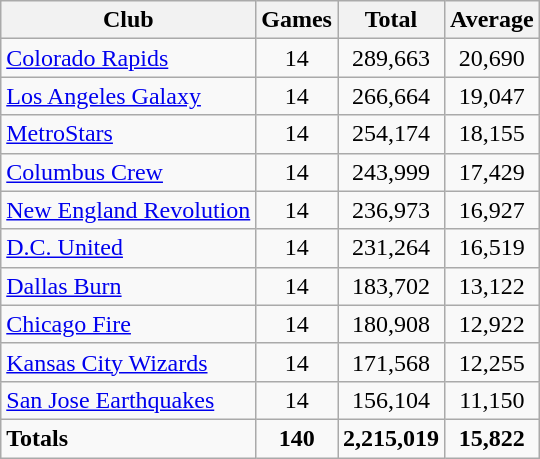<table class="wikitable sortable" style="font-size:100%">
<tr>
<th>Club</th>
<th>Games</th>
<th>Total</th>
<th>Average</th>
</tr>
<tr>
<td><a href='#'>Colorado Rapids</a></td>
<td align=center>14</td>
<td align=center>289,663</td>
<td align=center>20,690</td>
</tr>
<tr>
<td><a href='#'>Los Angeles Galaxy</a></td>
<td align=center>14</td>
<td align=center>266,664</td>
<td align=center>19,047</td>
</tr>
<tr>
<td><a href='#'>MetroStars</a></td>
<td align=center>14</td>
<td align=center>254,174</td>
<td align=center>18,155</td>
</tr>
<tr>
<td><a href='#'>Columbus Crew</a></td>
<td align=center>14</td>
<td align=center>243,999</td>
<td align=center>17,429</td>
</tr>
<tr>
<td><a href='#'>New England Revolution</a></td>
<td align=center>14</td>
<td align=center>236,973</td>
<td align=center>16,927</td>
</tr>
<tr>
<td><a href='#'>D.C. United</a></td>
<td align=center>14</td>
<td align=center>231,264</td>
<td align=center>16,519</td>
</tr>
<tr>
<td><a href='#'>Dallas Burn</a></td>
<td align=center>14</td>
<td align=center>183,702</td>
<td align=center>13,122</td>
</tr>
<tr>
<td><a href='#'>Chicago Fire</a></td>
<td align=center>14</td>
<td align=center>180,908</td>
<td align=center>12,922</td>
</tr>
<tr>
<td><a href='#'>Kansas City Wizards</a></td>
<td align=center>14</td>
<td align=center>171,568</td>
<td align=center>12,255</td>
</tr>
<tr>
<td><a href='#'>San Jose Earthquakes</a></td>
<td align=center>14</td>
<td align=center>156,104</td>
<td align=center>11,150</td>
</tr>
<tr>
<td><strong>Totals</strong></td>
<td align=center><strong>140</strong></td>
<td align=center><strong>2,215,019</strong></td>
<td align=center><strong>15,822</strong></td>
</tr>
</table>
